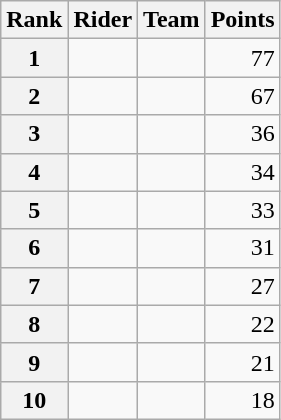<table class="wikitable">
<tr>
<th scope="col">Rank</th>
<th scope="col">Rider</th>
<th scope="col">Team</th>
<th scope="col">Points</th>
</tr>
<tr>
<th scope="row">1</th>
<td></td>
<td></td>
<td style="text-align:right;">77</td>
</tr>
<tr>
<th scope="row">2</th>
<td></td>
<td></td>
<td style="text-align:right;">67</td>
</tr>
<tr>
<th scope="row">3</th>
<td></td>
<td></td>
<td style="text-align:right;">36</td>
</tr>
<tr>
<th scope="row">4</th>
<td></td>
<td></td>
<td style="text-align:right;">34</td>
</tr>
<tr>
<th scope="row">5</th>
<td></td>
<td></td>
<td style="text-align:right;">33</td>
</tr>
<tr>
<th scope="row">6</th>
<td></td>
<td></td>
<td style="text-align:right;">31</td>
</tr>
<tr>
<th scope="row">7</th>
<td></td>
<td></td>
<td style="text-align:right;">27</td>
</tr>
<tr>
<th scope="row">8</th>
<td></td>
<td></td>
<td style="text-align:right;">22</td>
</tr>
<tr>
<th scope="row">9</th>
<td></td>
<td></td>
<td style="text-align:right;">21</td>
</tr>
<tr>
<th scope="row">10</th>
<td></td>
<td></td>
<td style="text-align:right;">18</td>
</tr>
</table>
